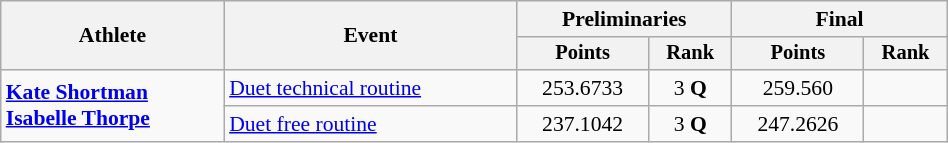<table class="wikitable" style="text-align:center; font-size:90%; width:50%;">
<tr>
<th rowspan="2">Athlete</th>
<th rowspan="2">Event</th>
<th colspan="2">Preliminaries</th>
<th colspan="2">Final</th>
</tr>
<tr style="font-size:95%">
<th>Points</th>
<th>Rank</th>
<th>Points</th>
<th>Rank</th>
</tr>
<tr>
<td align=left rowspan=2><strong><a href='#'>Kate Shortman</a><br><a href='#'>Isabelle Thorpe</a></strong></td>
<td align=left><a href='#'>Duet technical routine</a></td>
<td>253.6733</td>
<td>3 <strong>Q</strong></td>
<td>259.560</td>
<td></td>
</tr>
<tr>
<td align=left><a href='#'>Duet free routine</a></td>
<td>237.1042</td>
<td>3 <strong>Q</strong></td>
<td>247.2626</td>
<td></td>
</tr>
</table>
